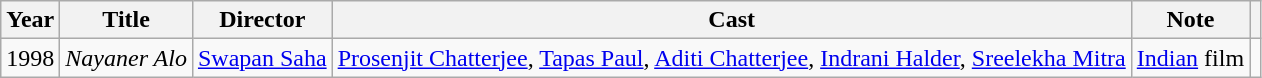<table class="wikitable">
<tr>
<th>Year</th>
<th>Title</th>
<th>Director</th>
<th>Cast</th>
<th>Note</th>
<th></th>
</tr>
<tr>
<td>1998</td>
<td><em>Nayaner Alo</em></td>
<td><a href='#'>Swapan Saha</a></td>
<td><a href='#'>Prosenjit Chatterjee</a>, <a href='#'>Tapas Paul</a>, <a href='#'>Aditi Chatterjee</a>, <a href='#'>Indrani Halder</a>, <a href='#'>Sreelekha Mitra</a></td>
<td><a href='#'>Indian</a> film</td>
<td></td>
</tr>
</table>
